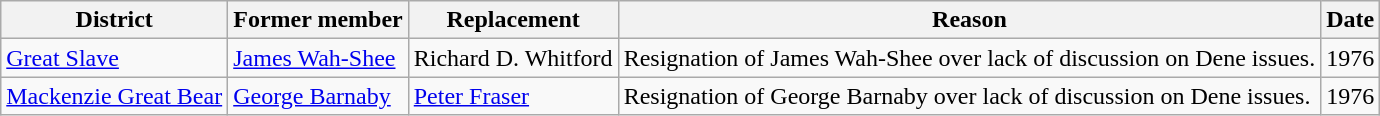<table class="wikitable">
<tr>
<th>District</th>
<th>Former member</th>
<th>Replacement</th>
<th>Reason</th>
<th>Date</th>
</tr>
<tr>
<td><a href='#'>Great Slave</a></td>
<td><a href='#'>James Wah-Shee</a></td>
<td>Richard D. Whitford</td>
<td>Resignation of James Wah-Shee over lack of discussion on Dene issues.</td>
<td>1976</td>
</tr>
<tr>
<td><a href='#'>Mackenzie Great Bear</a></td>
<td><a href='#'>George Barnaby</a></td>
<td><a href='#'>Peter Fraser</a></td>
<td>Resignation of George Barnaby over lack of discussion on Dene issues.</td>
<td>1976</td>
</tr>
</table>
